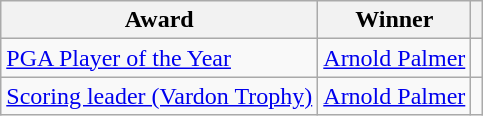<table class="wikitable">
<tr>
<th>Award</th>
<th>Winner</th>
<th></th>
</tr>
<tr>
<td><a href='#'>PGA Player of the Year</a></td>
<td> <a href='#'>Arnold Palmer</a></td>
<td></td>
</tr>
<tr>
<td><a href='#'>Scoring leader (Vardon Trophy)</a></td>
<td> <a href='#'>Arnold Palmer</a></td>
<td></td>
</tr>
</table>
